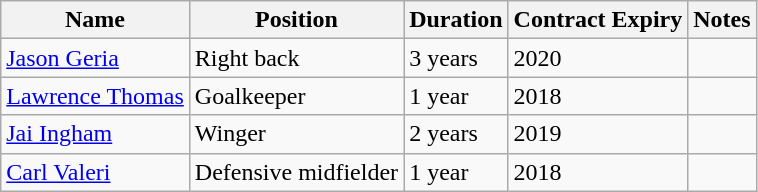<table class="wikitable">
<tr>
<th>Name</th>
<th>Position</th>
<th>Duration</th>
<th>Contract Expiry</th>
<th>Notes</th>
</tr>
<tr>
<td> <a href='#'>Jason Geria</a></td>
<td>Right back</td>
<td>3 years</td>
<td>2020</td>
<td></td>
</tr>
<tr>
<td> <a href='#'>Lawrence Thomas</a></td>
<td>Goalkeeper</td>
<td>1 year</td>
<td>2018</td>
<td></td>
</tr>
<tr>
<td> <a href='#'>Jai Ingham</a></td>
<td>Winger</td>
<td>2 years</td>
<td>2019</td>
<td></td>
</tr>
<tr>
<td> <a href='#'>Carl Valeri</a></td>
<td>Defensive midfielder</td>
<td>1 year</td>
<td>2018</td>
<td></td>
</tr>
</table>
